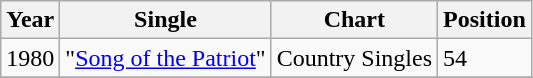<table class="wikitable">
<tr>
<th align="left">Year</th>
<th align="left">Single</th>
<th align="left">Chart</th>
<th align="left">Position</th>
</tr>
<tr>
<td align="left">1980</td>
<td align="left">"<a href='#'>Song of the Patriot</a>"</td>
<td align="left">Country Singles</td>
<td align="left">54</td>
</tr>
<tr>
</tr>
</table>
